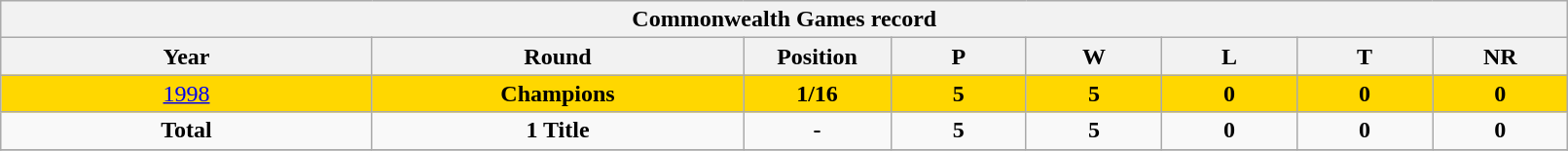<table class="wikitable" style="text-align: center; width:85%">
<tr>
<th colspan="10">Commonwealth Games record</th>
</tr>
<tr>
<th width="150">Year</th>
<th width="150">Round</th>
<th width="50">Position</th>
<th width="50">P</th>
<th width="50">W</th>
<th width="50">L</th>
<th width="50">T</th>
<th width="50">NR</th>
</tr>
<tr style="background:gold;">
<td> <a href='#'>1998</a></td>
<td><strong>Champions</strong></td>
<td><strong>1/16</strong></td>
<td><strong>5</strong></td>
<td><strong>5</strong></td>
<td><strong>0</strong></td>
<td><strong>0</strong></td>
<td><strong>0</strong></td>
</tr>
<tr>
<td><strong>Total</strong></td>
<td><strong>1 Title</strong></td>
<td><strong>-</strong></td>
<td><strong>5</strong></td>
<td><strong>5</strong></td>
<td><strong>0</strong></td>
<td><strong>0</strong></td>
<td><strong>0</strong></td>
</tr>
<tr>
</tr>
</table>
